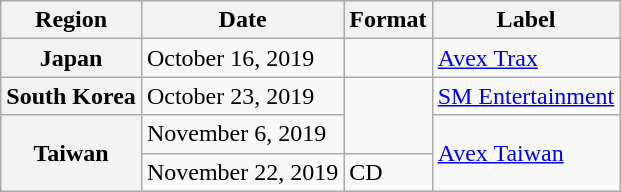<table class="wikitable plainrowheaders">
<tr>
<th scope="col">Region</th>
<th scope="col">Date</th>
<th scope="col">Format</th>
<th scope="col">Label</th>
</tr>
<tr>
<th scope="row">Japan</th>
<td>October 16, 2019</td>
<td></td>
<td><a href='#'>Avex Trax</a></td>
</tr>
<tr>
<th scope="row">South Korea</th>
<td>October 23, 2019</td>
<td rowspan="2"></td>
<td><a href='#'>SM Entertainment</a></td>
</tr>
<tr>
<th rowspan="2" scope="row">Taiwan</th>
<td>November 6, 2019</td>
<td rowspan="2"><a href='#'>Avex Taiwan</a></td>
</tr>
<tr>
<td>November 22, 2019</td>
<td>CD</td>
</tr>
</table>
